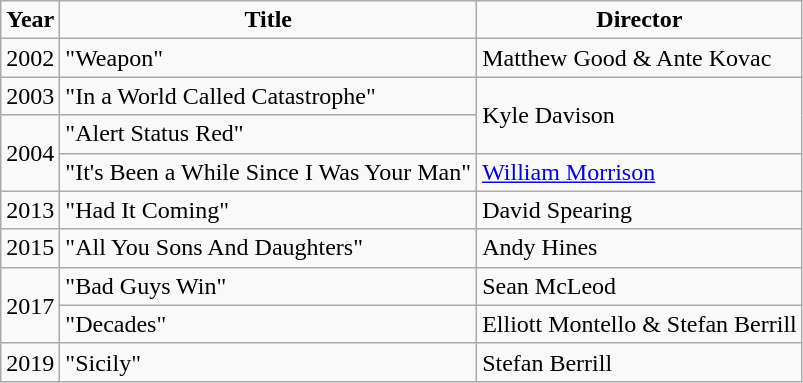<table class="wikitable">
<tr>
<td align="center"><strong>Year</strong></td>
<td align="center"><strong>Title</strong></td>
<td align="center"><strong>Director</strong></td>
</tr>
<tr>
<td>2002</td>
<td>"Weapon"</td>
<td>Matthew Good & Ante Kovac</td>
</tr>
<tr>
<td>2003</td>
<td>"In a World Called Catastrophe"</td>
<td rowspan=2>Kyle Davison</td>
</tr>
<tr>
<td rowspan=2>2004</td>
<td>"Alert Status Red"</td>
</tr>
<tr>
<td>"It's Been a While Since I Was Your Man"</td>
<td><a href='#'>William Morrison</a></td>
</tr>
<tr>
<td>2013</td>
<td>"Had It Coming"</td>
<td>David Spearing</td>
</tr>
<tr>
<td>2015</td>
<td>"All You Sons And Daughters"</td>
<td>Andy Hines</td>
</tr>
<tr>
<td rowspan=2>2017</td>
<td>"Bad Guys Win"</td>
<td>Sean McLeod</td>
</tr>
<tr>
<td>"Decades"</td>
<td>Elliott Montello & Stefan Berrill</td>
</tr>
<tr>
<td>2019</td>
<td>"Sicily"</td>
<td>Stefan Berrill</td>
</tr>
</table>
